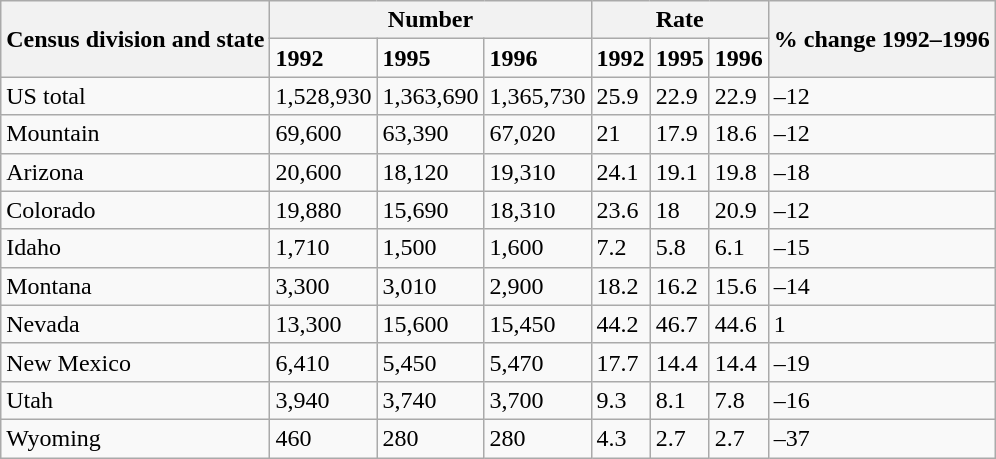<table class="wikitable">
<tr>
<th rowspan="2">Census division and state</th>
<th colspan="3">Number</th>
<th colspan="3">Rate</th>
<th rowspan="2">% change 1992–1996</th>
</tr>
<tr>
<td><strong>1992</strong></td>
<td><strong>1995</strong></td>
<td><strong>1996</strong></td>
<td><strong>1992</strong></td>
<td><strong>1995</strong></td>
<td><strong>1996</strong></td>
</tr>
<tr>
<td>US total</td>
<td>1,528,930</td>
<td>1,363,690</td>
<td>1,365,730</td>
<td>25.9</td>
<td>22.9</td>
<td>22.9</td>
<td>–12</td>
</tr>
<tr>
<td>Mountain</td>
<td>69,600</td>
<td>63,390</td>
<td>67,020</td>
<td>21</td>
<td>17.9</td>
<td>18.6</td>
<td>–12</td>
</tr>
<tr>
<td>Arizona</td>
<td>20,600</td>
<td>18,120</td>
<td>19,310</td>
<td>24.1</td>
<td>19.1</td>
<td>19.8</td>
<td>–18</td>
</tr>
<tr>
<td>Colorado</td>
<td>19,880</td>
<td>15,690</td>
<td>18,310</td>
<td>23.6</td>
<td>18</td>
<td>20.9</td>
<td>–12</td>
</tr>
<tr>
<td>Idaho</td>
<td>1,710</td>
<td>1,500</td>
<td>1,600</td>
<td>7.2</td>
<td>5.8</td>
<td>6.1</td>
<td>–15</td>
</tr>
<tr>
<td>Montana</td>
<td>3,300</td>
<td>3,010</td>
<td>2,900</td>
<td>18.2</td>
<td>16.2</td>
<td>15.6</td>
<td>–14</td>
</tr>
<tr>
<td>Nevada</td>
<td>13,300</td>
<td>15,600</td>
<td>15,450</td>
<td>44.2</td>
<td>46.7</td>
<td>44.6</td>
<td>1</td>
</tr>
<tr>
<td>New Mexico</td>
<td>6,410</td>
<td>5,450</td>
<td>5,470</td>
<td>17.7</td>
<td>14.4</td>
<td>14.4</td>
<td>–19</td>
</tr>
<tr>
<td>Utah</td>
<td>3,940</td>
<td>3,740</td>
<td>3,700</td>
<td>9.3</td>
<td>8.1</td>
<td>7.8</td>
<td>–16</td>
</tr>
<tr>
<td>Wyoming</td>
<td>460</td>
<td>280</td>
<td>280</td>
<td>4.3</td>
<td>2.7</td>
<td>2.7</td>
<td>–37</td>
</tr>
</table>
